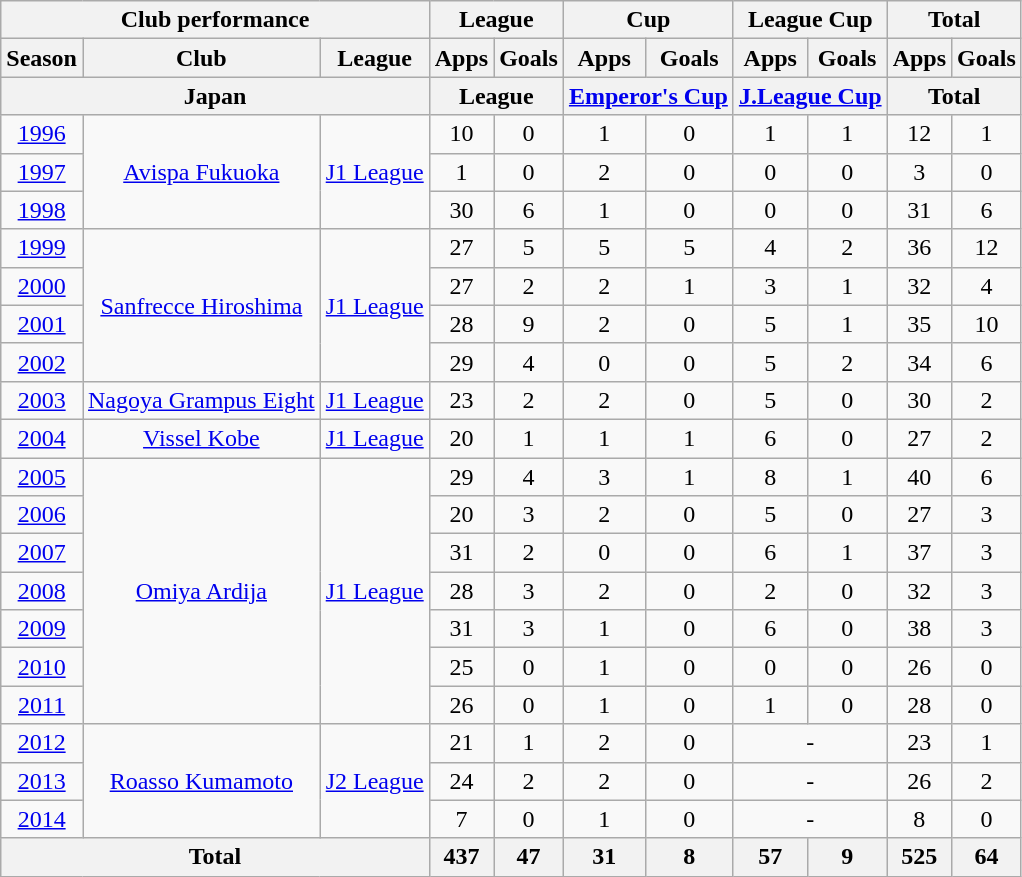<table class="wikitable" style="text-align:center;">
<tr>
<th colspan=3>Club performance</th>
<th colspan=2>League</th>
<th colspan=2>Cup</th>
<th colspan=2>League Cup</th>
<th colspan=2>Total</th>
</tr>
<tr>
<th>Season</th>
<th>Club</th>
<th>League</th>
<th>Apps</th>
<th>Goals</th>
<th>Apps</th>
<th>Goals</th>
<th>Apps</th>
<th>Goals</th>
<th>Apps</th>
<th>Goals</th>
</tr>
<tr>
<th colspan=3>Japan</th>
<th colspan=2>League</th>
<th colspan=2><a href='#'>Emperor's Cup</a></th>
<th colspan=2><a href='#'>J.League Cup</a></th>
<th colspan=2>Total</th>
</tr>
<tr>
<td><a href='#'>1996</a></td>
<td rowspan="3"><a href='#'>Avispa Fukuoka</a></td>
<td rowspan="3"><a href='#'>J1 League</a></td>
<td>10</td>
<td>0</td>
<td>1</td>
<td>0</td>
<td>1</td>
<td>1</td>
<td>12</td>
<td>1</td>
</tr>
<tr>
<td><a href='#'>1997</a></td>
<td>1</td>
<td>0</td>
<td>2</td>
<td>0</td>
<td>0</td>
<td>0</td>
<td>3</td>
<td>0</td>
</tr>
<tr>
<td><a href='#'>1998</a></td>
<td>30</td>
<td>6</td>
<td>1</td>
<td>0</td>
<td>0</td>
<td>0</td>
<td>31</td>
<td>6</td>
</tr>
<tr>
<td><a href='#'>1999</a></td>
<td rowspan="4"><a href='#'>Sanfrecce Hiroshima</a></td>
<td rowspan="4"><a href='#'>J1 League</a></td>
<td>27</td>
<td>5</td>
<td>5</td>
<td>5</td>
<td>4</td>
<td>2</td>
<td>36</td>
<td>12</td>
</tr>
<tr>
<td><a href='#'>2000</a></td>
<td>27</td>
<td>2</td>
<td>2</td>
<td>1</td>
<td>3</td>
<td>1</td>
<td>32</td>
<td>4</td>
</tr>
<tr>
<td><a href='#'>2001</a></td>
<td>28</td>
<td>9</td>
<td>2</td>
<td>0</td>
<td>5</td>
<td>1</td>
<td>35</td>
<td>10</td>
</tr>
<tr>
<td><a href='#'>2002</a></td>
<td>29</td>
<td>4</td>
<td>0</td>
<td>0</td>
<td>5</td>
<td>2</td>
<td>34</td>
<td>6</td>
</tr>
<tr>
<td><a href='#'>2003</a></td>
<td><a href='#'>Nagoya Grampus Eight</a></td>
<td><a href='#'>J1 League</a></td>
<td>23</td>
<td>2</td>
<td>2</td>
<td>0</td>
<td>5</td>
<td>0</td>
<td>30</td>
<td>2</td>
</tr>
<tr>
<td><a href='#'>2004</a></td>
<td><a href='#'>Vissel Kobe</a></td>
<td><a href='#'>J1 League</a></td>
<td>20</td>
<td>1</td>
<td>1</td>
<td>1</td>
<td>6</td>
<td>0</td>
<td>27</td>
<td>2</td>
</tr>
<tr>
<td><a href='#'>2005</a></td>
<td rowspan="7"><a href='#'>Omiya Ardija</a></td>
<td rowspan="7"><a href='#'>J1 League</a></td>
<td>29</td>
<td>4</td>
<td>3</td>
<td>1</td>
<td>8</td>
<td>1</td>
<td>40</td>
<td>6</td>
</tr>
<tr>
<td><a href='#'>2006</a></td>
<td>20</td>
<td>3</td>
<td>2</td>
<td>0</td>
<td>5</td>
<td>0</td>
<td>27</td>
<td>3</td>
</tr>
<tr>
<td><a href='#'>2007</a></td>
<td>31</td>
<td>2</td>
<td>0</td>
<td>0</td>
<td>6</td>
<td>1</td>
<td>37</td>
<td>3</td>
</tr>
<tr>
<td><a href='#'>2008</a></td>
<td>28</td>
<td>3</td>
<td>2</td>
<td>0</td>
<td>2</td>
<td>0</td>
<td>32</td>
<td>3</td>
</tr>
<tr>
<td><a href='#'>2009</a></td>
<td>31</td>
<td>3</td>
<td>1</td>
<td>0</td>
<td>6</td>
<td>0</td>
<td>38</td>
<td>3</td>
</tr>
<tr>
<td><a href='#'>2010</a></td>
<td>25</td>
<td>0</td>
<td>1</td>
<td>0</td>
<td>0</td>
<td>0</td>
<td>26</td>
<td>0</td>
</tr>
<tr>
<td><a href='#'>2011</a></td>
<td>26</td>
<td>0</td>
<td>1</td>
<td>0</td>
<td>1</td>
<td>0</td>
<td>28</td>
<td>0</td>
</tr>
<tr>
<td><a href='#'>2012</a></td>
<td rowspan=3><a href='#'>Roasso Kumamoto</a></td>
<td rowspan=3><a href='#'>J2 League</a></td>
<td>21</td>
<td>1</td>
<td>2</td>
<td>0</td>
<td colspan=2>-</td>
<td>23</td>
<td>1</td>
</tr>
<tr>
<td><a href='#'>2013</a></td>
<td>24</td>
<td>2</td>
<td>2</td>
<td>0</td>
<td colspan=2>-</td>
<td>26</td>
<td>2</td>
</tr>
<tr>
<td><a href='#'>2014</a></td>
<td>7</td>
<td>0</td>
<td>1</td>
<td>0</td>
<td colspan=2>-</td>
<td>8</td>
<td>0</td>
</tr>
<tr>
<th colspan=3>Total</th>
<th>437</th>
<th>47</th>
<th>31</th>
<th>8</th>
<th>57</th>
<th>9</th>
<th>525</th>
<th>64</th>
</tr>
</table>
